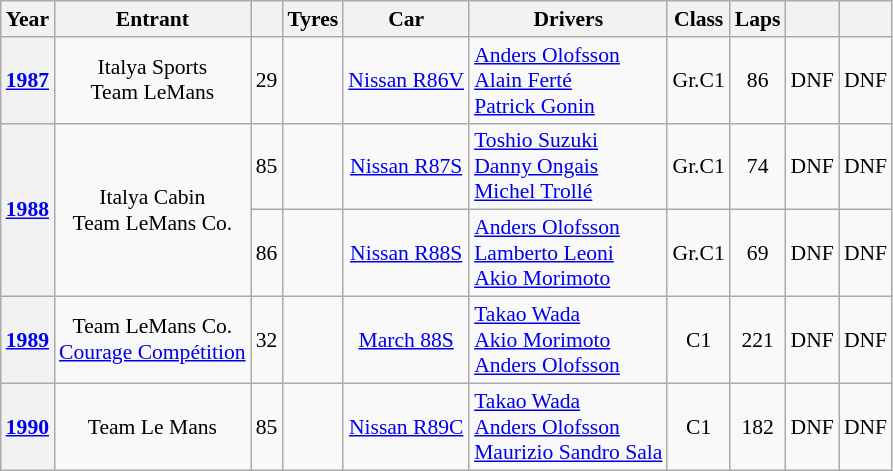<table class="wikitable" style="text-align:center; font-size:90%">
<tr>
<th>Year</th>
<th>Entrant</th>
<th></th>
<th>Tyres</th>
<th>Car</th>
<th>Drivers</th>
<th>Class</th>
<th>Laps</th>
<th></th>
<th></th>
</tr>
<tr>
<th><a href='#'>1987</a></th>
<td> Italya Sports<br> Team LeMans</td>
<td>29</td>
<td></td>
<td><a href='#'>Nissan R86V</a></td>
<td align="left"> <a href='#'>Anders Olofsson</a><br> <a href='#'>Alain Ferté</a><br> <a href='#'>Patrick Gonin</a></td>
<td>Gr.C1</td>
<td>86</td>
<td>DNF</td>
<td>DNF</td>
</tr>
<tr>
<th rowspan="2"><a href='#'>1988</a></th>
<td rowspan="2"> Italya Cabin<br> Team LeMans Co.</td>
<td>85</td>
<td></td>
<td><a href='#'>Nissan R87S</a></td>
<td align="left"> <a href='#'>Toshio Suzuki</a><br> <a href='#'>Danny Ongais</a><br> <a href='#'>Michel Trollé</a></td>
<td>Gr.C1</td>
<td>74</td>
<td>DNF</td>
<td>DNF</td>
</tr>
<tr>
<td>86</td>
<td></td>
<td><a href='#'>Nissan R88S</a></td>
<td align="left"> <a href='#'>Anders Olofsson</a><br> <a href='#'>Lamberto Leoni</a><br> <a href='#'>Akio Morimoto</a></td>
<td>Gr.C1</td>
<td>69</td>
<td>DNF</td>
<td>DNF</td>
</tr>
<tr>
<th><a href='#'>1989</a></th>
<td> Team LeMans Co.<br> <a href='#'>Courage Compétition</a></td>
<td>32</td>
<td></td>
<td><a href='#'>March 88S</a></td>
<td align="left"> <a href='#'>Takao Wada</a><br> <a href='#'>Akio Morimoto</a><br> <a href='#'>Anders Olofsson</a></td>
<td>C1</td>
<td>221</td>
<td>DNF</td>
<td>DNF</td>
</tr>
<tr>
<th><a href='#'>1990</a></th>
<td> Team Le Mans</td>
<td>85</td>
<td></td>
<td><a href='#'>Nissan R89C</a></td>
<td align="left"> <a href='#'>Takao Wada</a><br> <a href='#'>Anders Olofsson</a><br> <a href='#'>Maurizio Sandro Sala</a></td>
<td>C1</td>
<td>182</td>
<td>DNF</td>
<td>DNF</td>
</tr>
</table>
